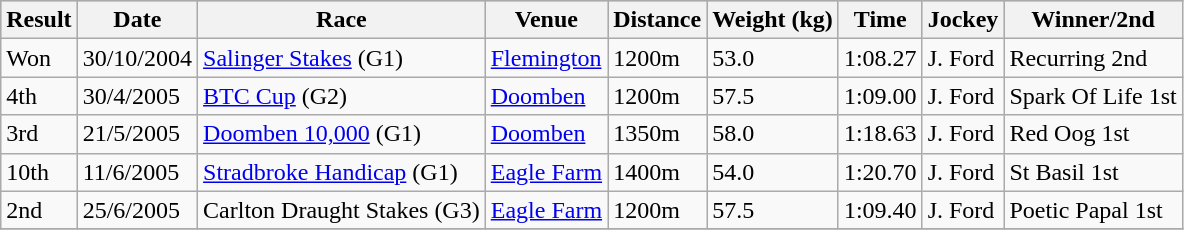<table class="wikitable">
<tr style="background:silver; color:black">
<th>Result</th>
<th>Date</th>
<th>Race</th>
<th>Venue</th>
<th>Distance</th>
<th>Weight (kg)</th>
<th>Time</th>
<th>Jockey</th>
<th>Winner/2nd</th>
</tr>
<tr>
<td>Won</td>
<td>30/10/2004</td>
<td><a href='#'>Salinger Stakes</a> (G1)</td>
<td><a href='#'>Flemington</a></td>
<td>1200m</td>
<td>53.0</td>
<td>1:08.27</td>
<td>J. Ford</td>
<td>Recurring 2nd</td>
</tr>
<tr>
<td>4th</td>
<td>30/4/2005</td>
<td><a href='#'>BTC Cup</a> (G2)</td>
<td><a href='#'>Doomben</a></td>
<td>1200m</td>
<td>57.5</td>
<td>1:09.00</td>
<td>J. Ford</td>
<td>Spark Of Life 1st</td>
</tr>
<tr>
<td>3rd</td>
<td>21/5/2005</td>
<td><a href='#'>Doomben 10,000</a> (G1)</td>
<td><a href='#'>Doomben</a></td>
<td>1350m</td>
<td>58.0</td>
<td>1:18.63</td>
<td>J. Ford</td>
<td>Red Oog 1st</td>
</tr>
<tr>
<td>10th</td>
<td>11/6/2005</td>
<td><a href='#'>Stradbroke Handicap</a> (G1)</td>
<td><a href='#'>Eagle Farm</a></td>
<td>1400m</td>
<td>54.0</td>
<td>1:20.70</td>
<td>J. Ford</td>
<td>St Basil 1st</td>
</tr>
<tr>
<td>2nd</td>
<td>25/6/2005</td>
<td>Carlton Draught Stakes (G3)</td>
<td><a href='#'>Eagle Farm</a></td>
<td>1200m</td>
<td>57.5</td>
<td>1:09.40</td>
<td>J. Ford</td>
<td>Poetic Papal 1st</td>
</tr>
<tr>
</tr>
</table>
